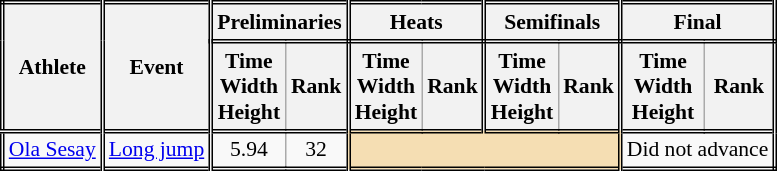<table class=wikitable style="font-size:90%; border: double;">
<tr>
<th rowspan="2" style="border-right:double">Athlete</th>
<th rowspan="2" style="border-right:double">Event</th>
<th colspan="2" style="border-right:double; border-bottom:double;">Preliminaries</th>
<th colspan="2" style="border-right:double; border-bottom:double;">Heats</th>
<th colspan="2" style="border-right:double; border-bottom:double;">Semifinals</th>
<th colspan="2" style="border-right:double; border-bottom:double;">Final</th>
</tr>
<tr>
<th>Time<br>Width<br>Height</th>
<th style="border-right:double">Rank</th>
<th>Time<br>Width<br>Height</th>
<th style="border-right:double">Rank</th>
<th>Time<br>Width<br>Height</th>
<th style="border-right:double">Rank</th>
<th>Time<br>Width<br>Height</th>
<th style="border-right:double">Rank</th>
</tr>
<tr style="border-top: double;">
<td style="border-right:double"><a href='#'>Ola Sesay</a></td>
<td style="border-right:double"><a href='#'>Long jump</a></td>
<td align=center>5.94</td>
<td align=center style="border-right:double">32</td>
<td style="border-right:double" colspan= 4 bgcolor="wheat"></td>
<td align=center colspan= 2>Did not advance</td>
</tr>
</table>
